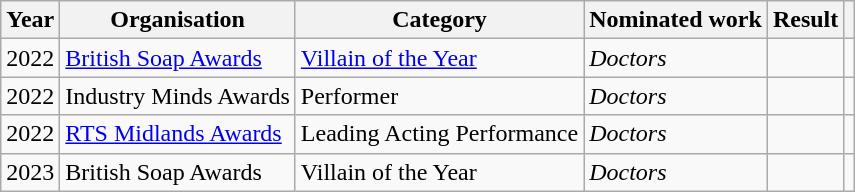<table class="wikitable">
<tr>
<th>Year</th>
<th>Organisation</th>
<th>Category</th>
<th>Nominated work</th>
<th>Result</th>
<th></th>
</tr>
<tr>
<td>2022</td>
<td><a href='#'>British Soap Awards</a></td>
<td><a href='#'>Villain of the Year</a></td>
<td><em>Doctors</em></td>
<td></td>
<td align="center"></td>
</tr>
<tr>
<td>2022</td>
<td>Industry Minds Awards</td>
<td>Performer</td>
<td><em>Doctors</em></td>
<td></td>
<td align="center"></td>
</tr>
<tr>
<td>2022</td>
<td><a href='#'>RTS Midlands Awards</a></td>
<td>Leading Acting Performance</td>
<td><em>Doctors</em></td>
<td></td>
<td align="center"></td>
</tr>
<tr>
<td>2023</td>
<td>British Soap Awards</td>
<td>Villain of the Year</td>
<td><em>Doctors</em></td>
<td></td>
<td align="center"></td>
</tr>
</table>
